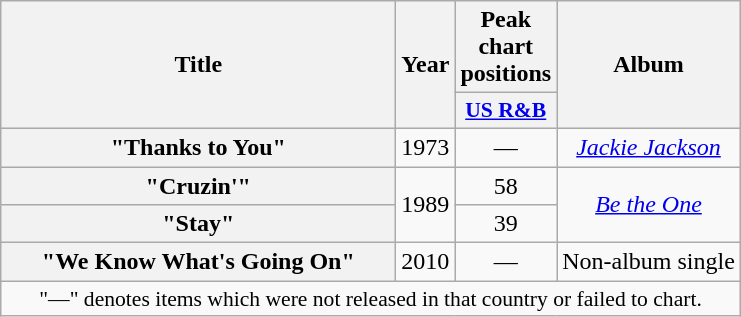<table class="wikitable plainrowheaders" style="text-align:center;">
<tr>
<th scope="col" rowspan="2" style="width:16em;">Title</th>
<th scope="col" rowspan="2">Year</th>
<th scope="col">Peak chart positions</th>
<th scope="col" rowspan="2">Album</th>
</tr>
<tr>
<th scope="col" style="width:3em;font-size:90%;"><a href='#'>US R&B</a><br></th>
</tr>
<tr>
<th scope="row">"Thanks to You"</th>
<td>1973</td>
<td>—</td>
<td><em><a href='#'>Jackie Jackson</a></em></td>
</tr>
<tr>
<th scope="row">"Cruzin'"</th>
<td rowspan="2">1989</td>
<td>58</td>
<td rowspan="2"><em><a href='#'>Be the One</a></em></td>
</tr>
<tr>
<th scope="row">"Stay"</th>
<td>39</td>
</tr>
<tr>
<th scope="row">"We Know What's Going On"</th>
<td>2010</td>
<td>—</td>
<td>Non-album single</td>
</tr>
<tr>
<td colspan="14" style="font-size:90%">"—" denotes items which were not released in that country or failed to chart.</td>
</tr>
</table>
